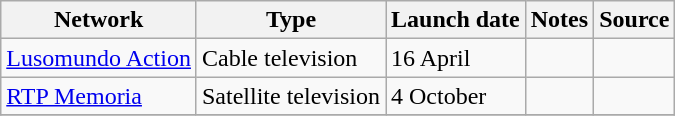<table class="wikitable sortable">
<tr>
<th>Network</th>
<th>Type</th>
<th>Launch date</th>
<th>Notes</th>
<th>Source</th>
</tr>
<tr>
<td><a href='#'>Lusomundo Action</a></td>
<td>Cable television</td>
<td>16 April</td>
<td></td>
<td></td>
</tr>
<tr>
<td><a href='#'>RTP Memoria</a></td>
<td>Satellite television</td>
<td>4 October</td>
<td></td>
<td></td>
</tr>
<tr>
</tr>
</table>
